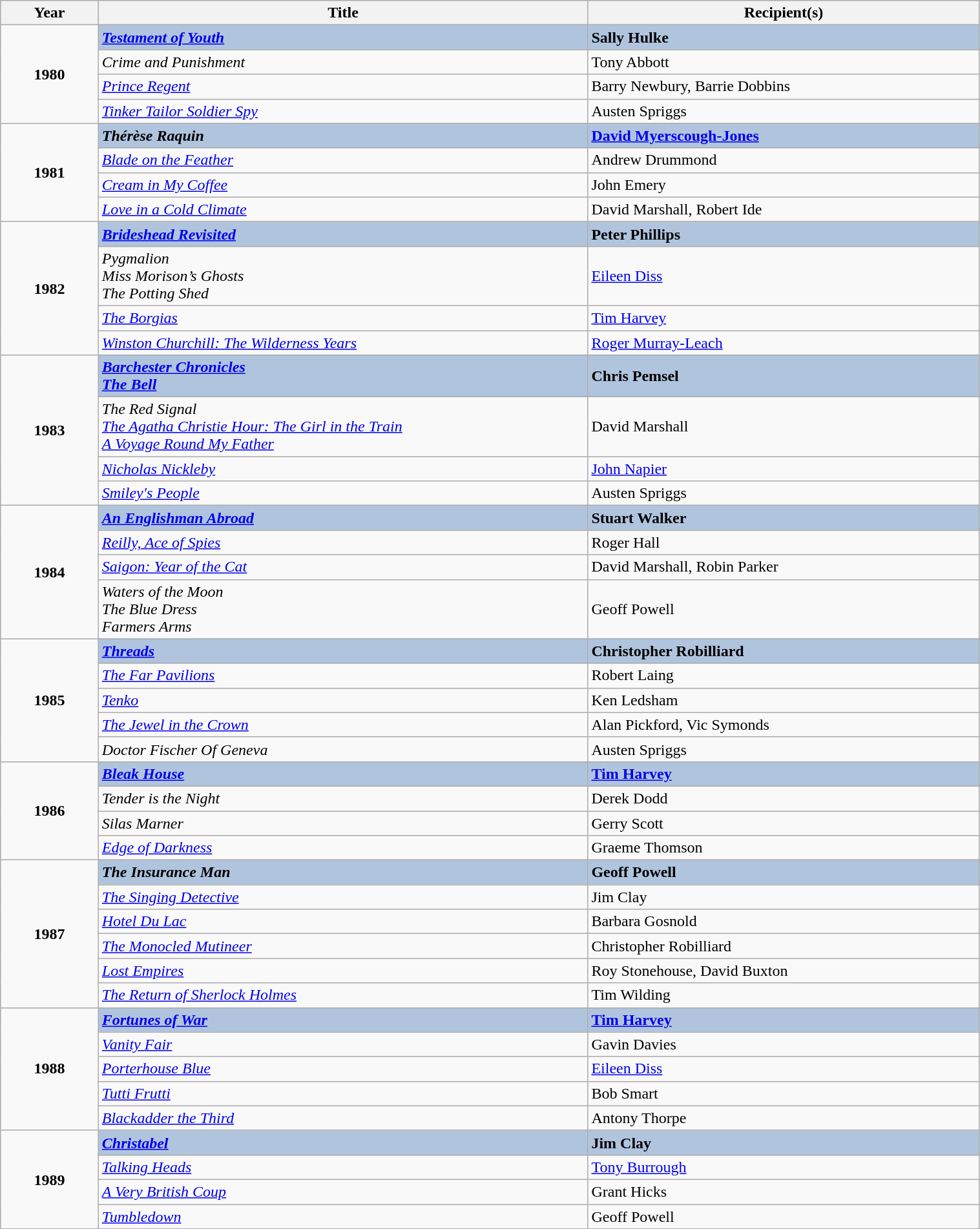<table class="wikitable" width="80%">
<tr>
<th width=5%>Year</th>
<th width=25%><strong>Title</strong></th>
<th width=20%><strong>Recipient(s)</strong></th>
</tr>
<tr>
<td rowspan="4" style="text-align:center;"><strong>1980</strong></td>
<td style="background:#B0C4DE;"><strong><em><a href='#'>Testament of Youth</a></em></strong></td>
<td style="background:#B0C4DE;"><strong>Sally Hulke</strong></td>
</tr>
<tr>
<td><em>Crime and Punishment</em></td>
<td>Tony Abbott</td>
</tr>
<tr>
<td><em><a href='#'>Prince Regent</a></em></td>
<td>Barry Newbury, Barrie Dobbins</td>
</tr>
<tr>
<td><em><a href='#'>Tinker Tailor Soldier Spy</a></em></td>
<td>Austen Spriggs</td>
</tr>
<tr>
<td rowspan="4" style="text-align:center;"><strong>1981</strong></td>
<td style="background:#B0C4DE;"><strong><em>Thérèse Raquin</em></strong></td>
<td style="background:#B0C4DE;"><strong><a href='#'>David Myerscough-Jones</a></strong></td>
</tr>
<tr>
<td><em><a href='#'>Blade on the Feather</a></em></td>
<td>Andrew Drummond</td>
</tr>
<tr>
<td><em><a href='#'>Cream in My Coffee</a></em></td>
<td>John Emery</td>
</tr>
<tr>
<td><em><a href='#'>Love in a Cold Climate</a></em></td>
<td>David Marshall, Robert Ide</td>
</tr>
<tr>
<td rowspan="4" style="text-align:center;"><strong>1982</strong></td>
<td style="background:#B0C4DE;"><strong><em><a href='#'>Brideshead Revisited</a></em></strong></td>
<td style="background:#B0C4DE;"><strong>Peter Phillips</strong></td>
</tr>
<tr>
<td><em>Pygmalion<br>Miss Morison’s Ghosts<br>The Potting Shed</em></td>
<td><a href='#'>Eileen Diss</a></td>
</tr>
<tr>
<td><em><a href='#'>The Borgias</a></em></td>
<td><a href='#'>Tim Harvey</a></td>
</tr>
<tr>
<td><em><a href='#'>Winston Churchill: The Wilderness Years</a></em></td>
<td><a href='#'>Roger Murray-Leach</a></td>
</tr>
<tr>
<td rowspan="4" style="text-align:center;"><strong>1983</strong></td>
<td style="background:#B0C4DE;"><strong><em><a href='#'>Barchester Chronicles</a><br><a href='#'>The Bell</a></em></strong></td>
<td style="background:#B0C4DE;"><strong>Chris Pemsel</strong></td>
</tr>
<tr>
<td><em>The Red Signal<br><a href='#'>The Agatha Christie Hour: The Girl in the Train</a><br><a href='#'>A Voyage Round My Father</a></em></td>
<td>David Marshall</td>
</tr>
<tr>
<td><em><a href='#'>Nicholas Nickleby</a></em></td>
<td><a href='#'>John Napier</a></td>
</tr>
<tr>
<td><em><a href='#'>Smiley's People</a></em></td>
<td>Austen Spriggs</td>
</tr>
<tr>
<td rowspan="4" style="text-align:center;"><strong>1984</strong></td>
<td style="background:#B0C4DE;"><strong><em><a href='#'>An Englishman Abroad</a></em></strong></td>
<td style="background:#B0C4DE;"><strong>Stuart Walker</strong></td>
</tr>
<tr>
<td><em><a href='#'>Reilly, Ace of Spies</a></em></td>
<td>Roger Hall</td>
</tr>
<tr>
<td><em><a href='#'>Saigon: Year of the Cat</a></em></td>
<td>David Marshall, Robin Parker</td>
</tr>
<tr>
<td><em>Waters of the Moon<br>The Blue Dress<br>Farmers Arms</em></td>
<td>Geoff Powell</td>
</tr>
<tr>
<td rowspan="5" style="text-align:center;"><strong>1985</strong></td>
<td style="background:#B0C4DE;"><strong><em><a href='#'>Threads</a></em></strong></td>
<td style="background:#B0C4DE;"><strong>Christopher Robilliard</strong></td>
</tr>
<tr>
<td><em><a href='#'>The Far Pavilions</a></em></td>
<td>Robert Laing</td>
</tr>
<tr>
<td><em><a href='#'>Tenko</a></em></td>
<td>Ken Ledsham</td>
</tr>
<tr>
<td><em><a href='#'>The Jewel in the Crown</a></em></td>
<td>Alan Pickford, Vic Symonds</td>
</tr>
<tr>
<td><em>Doctor Fischer Of Geneva</em></td>
<td>Austen Spriggs</td>
</tr>
<tr>
<td rowspan="4" style="text-align:center;"><strong>1986</strong></td>
<td style="background:#B0C4DE;"><strong><em><a href='#'>Bleak House</a></em></strong></td>
<td style="background:#B0C4DE;"><strong><a href='#'>Tim Harvey</a></strong></td>
</tr>
<tr>
<td><em>Tender is the Night</em></td>
<td>Derek Dodd</td>
</tr>
<tr>
<td><em>Silas Marner</em></td>
<td>Gerry Scott</td>
</tr>
<tr>
<td><em><a href='#'>Edge of Darkness</a></em></td>
<td>Graeme Thomson</td>
</tr>
<tr>
<td rowspan="6" style="text-align:center;"><strong>1987</strong></td>
<td style="background:#B0C4DE;"><strong><em>The Insurance Man</em></strong></td>
<td style="background:#B0C4DE;"><strong>Geoff Powell</strong></td>
</tr>
<tr>
<td><em><a href='#'>The Singing Detective</a></em></td>
<td>Jim Clay</td>
</tr>
<tr>
<td><em><a href='#'>Hotel Du Lac</a></em></td>
<td>Barbara Gosnold</td>
</tr>
<tr>
<td><em><a href='#'>The Monocled Mutineer</a></em></td>
<td>Christopher Robilliard</td>
</tr>
<tr>
<td><em><a href='#'>Lost Empires</a></em></td>
<td>Roy Stonehouse, David Buxton</td>
</tr>
<tr>
<td><em><a href='#'>The Return of Sherlock Holmes</a></em></td>
<td>Tim Wilding</td>
</tr>
<tr>
<td rowspan="5" style="text-align:center;"><strong>1988</strong></td>
<td style="background:#B0C4DE;"><strong><em><a href='#'>Fortunes of War</a></em></strong></td>
<td style="background:#B0C4DE;"><strong><a href='#'>Tim Harvey</a></strong></td>
</tr>
<tr>
<td><em><a href='#'>Vanity Fair</a></em></td>
<td>Gavin Davies</td>
</tr>
<tr>
<td><em><a href='#'>Porterhouse Blue</a></em></td>
<td><a href='#'>Eileen Diss</a></td>
</tr>
<tr>
<td><em><a href='#'>Tutti Frutti</a></em></td>
<td>Bob Smart</td>
</tr>
<tr>
<td><em><a href='#'>Blackadder the Third</a></em></td>
<td>Antony Thorpe</td>
</tr>
<tr>
<td rowspan="4" style="text-align:center;"><strong>1989</strong></td>
<td style="background:#B0C4DE;"><strong><em><a href='#'>Christabel</a></em></strong></td>
<td style="background:#B0C4DE;"><strong>Jim Clay</strong></td>
</tr>
<tr>
<td><em><a href='#'>Talking Heads</a></em></td>
<td><a href='#'>Tony Burrough</a></td>
</tr>
<tr>
<td><em><a href='#'>A Very British Coup</a></em></td>
<td>Grant Hicks</td>
</tr>
<tr>
<td><em><a href='#'>Tumbledown</a></em></td>
<td>Geoff Powell</td>
</tr>
<tr>
</tr>
</table>
